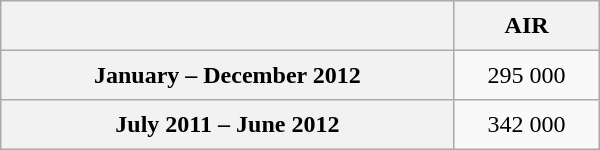<table class="wikitable sortable" style="text-align:center; width:400px; height:100px;">
<tr>
<th></th>
<th>AIR</th>
</tr>
<tr>
<th scope="row">January – December 2012</th>
<td>295 000</td>
</tr>
<tr>
<th scope="row">July 2011 – June 2012</th>
<td>342 000</td>
</tr>
</table>
